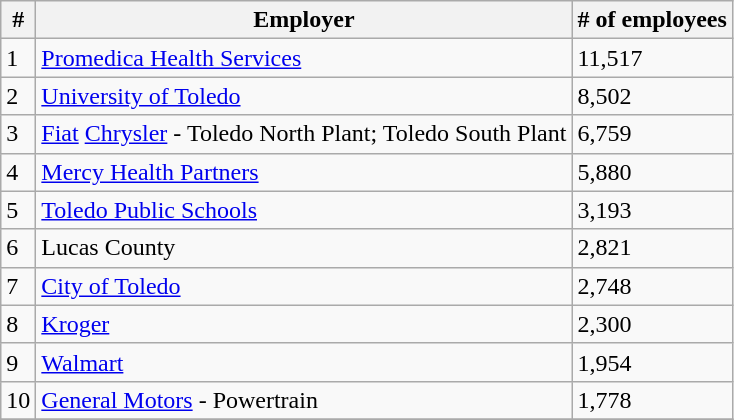<table class="wikitable sortable">
<tr>
<th>#</th>
<th>Employer</th>
<th># of employees</th>
</tr>
<tr>
<td>1</td>
<td><a href='#'>Promedica Health Services</a></td>
<td>11,517</td>
</tr>
<tr>
<td>2</td>
<td><a href='#'>University of Toledo</a></td>
<td>8,502</td>
</tr>
<tr>
<td>3</td>
<td><a href='#'>Fiat</a> <a href='#'>Chrysler</a> - Toledo North Plant; Toledo South Plant</td>
<td>6,759</td>
</tr>
<tr>
<td>4</td>
<td><a href='#'>Mercy Health Partners</a></td>
<td>5,880</td>
</tr>
<tr>
<td>5</td>
<td><a href='#'>Toledo Public Schools</a></td>
<td>3,193</td>
</tr>
<tr>
<td>6</td>
<td>Lucas County</td>
<td>2,821</td>
</tr>
<tr>
<td>7</td>
<td><a href='#'>City of Toledo</a></td>
<td>2,748</td>
</tr>
<tr>
<td>8</td>
<td><a href='#'>Kroger</a></td>
<td>2,300</td>
</tr>
<tr>
<td>9</td>
<td><a href='#'>Walmart</a></td>
<td>1,954</td>
</tr>
<tr>
<td>10</td>
<td><a href='#'>General Motors</a> - Powertrain</td>
<td>1,778</td>
</tr>
<tr>
</tr>
</table>
